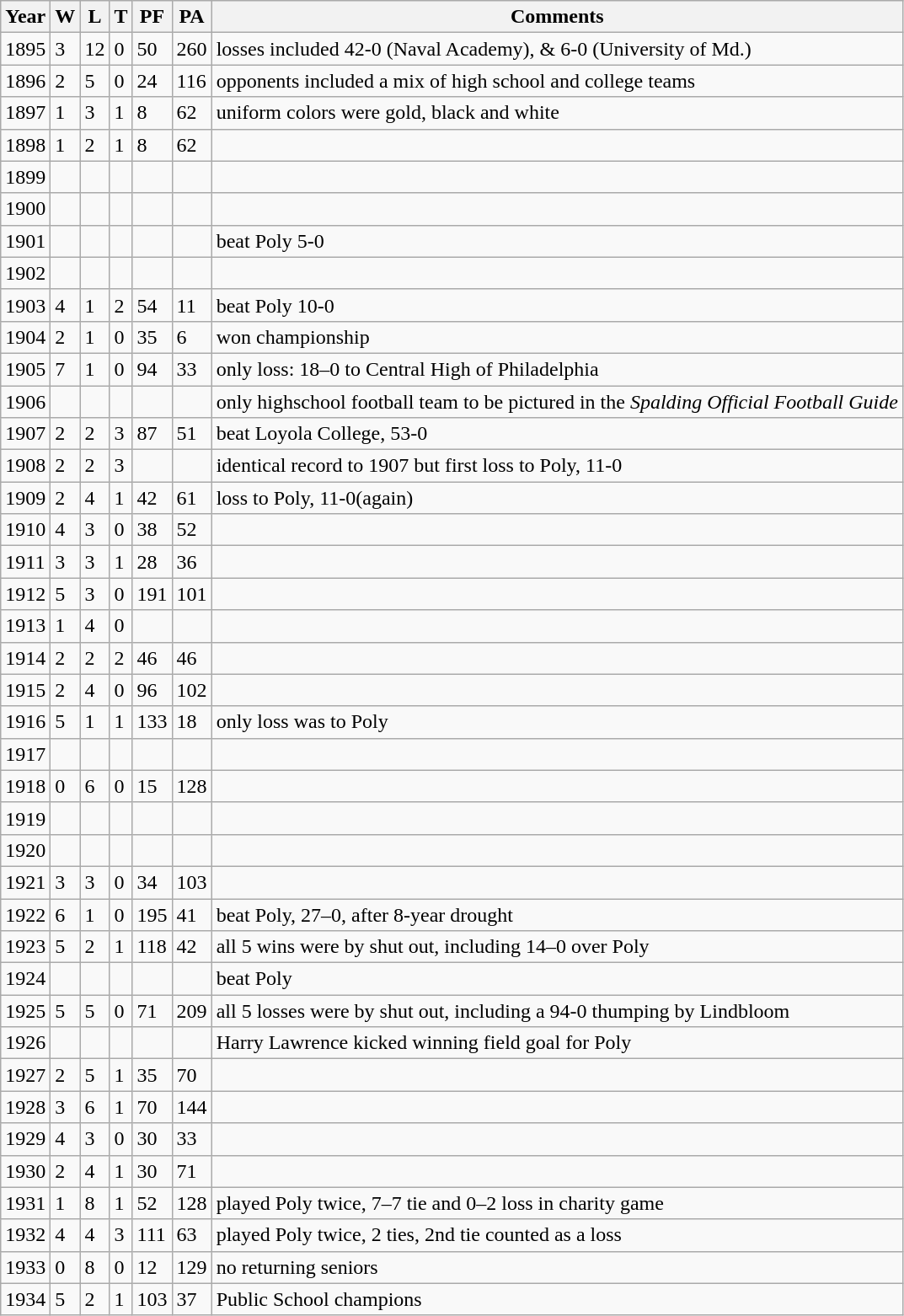<table class="wikitable">
<tr>
<th>Year</th>
<th>W</th>
<th>L</th>
<th>T</th>
<th>PF</th>
<th>PA</th>
<th>Comments</th>
</tr>
<tr>
<td>1895</td>
<td>3</td>
<td>12</td>
<td>0</td>
<td>50</td>
<td>260</td>
<td>losses included 42-0 (Naval Academy), & 6-0 (University of Md.)</td>
</tr>
<tr>
<td>1896</td>
<td>2</td>
<td>5</td>
<td>0</td>
<td>24</td>
<td>116</td>
<td>opponents included a mix of high school and college teams</td>
</tr>
<tr>
<td>1897</td>
<td>1</td>
<td>3</td>
<td>1</td>
<td>8</td>
<td>62</td>
<td>uniform colors were gold, black and white</td>
</tr>
<tr>
<td>1898</td>
<td>1</td>
<td>2</td>
<td>1</td>
<td>8</td>
<td>62</td>
<td></td>
</tr>
<tr>
<td>1899</td>
<td></td>
<td></td>
<td></td>
<td></td>
<td></td>
<td></td>
</tr>
<tr>
<td>1900</td>
<td></td>
<td></td>
<td></td>
<td></td>
<td></td>
<td></td>
</tr>
<tr>
<td>1901</td>
<td></td>
<td></td>
<td></td>
<td></td>
<td></td>
<td>beat Poly 5-0</td>
</tr>
<tr>
<td>1902</td>
<td></td>
<td></td>
<td></td>
<td></td>
<td></td>
<td></td>
</tr>
<tr>
<td>1903</td>
<td>4</td>
<td>1</td>
<td>2</td>
<td>54</td>
<td>11</td>
<td>beat Poly 10-0</td>
</tr>
<tr>
<td>1904</td>
<td>2</td>
<td>1</td>
<td>0</td>
<td>35</td>
<td>6</td>
<td>won championship</td>
</tr>
<tr>
<td>1905</td>
<td>7</td>
<td>1</td>
<td>0</td>
<td>94</td>
<td>33</td>
<td>only loss: 18–0 to Central High of Philadelphia</td>
</tr>
<tr>
<td>1906</td>
<td></td>
<td></td>
<td></td>
<td></td>
<td></td>
<td>only highschool football team to be pictured in the <em>Spalding Official Football Guide</em></td>
</tr>
<tr>
<td>1907</td>
<td>2</td>
<td>2</td>
<td>3</td>
<td>87</td>
<td>51</td>
<td>beat Loyola College, 53-0</td>
</tr>
<tr>
<td>1908</td>
<td>2</td>
<td>2</td>
<td>3</td>
<td></td>
<td></td>
<td>identical record to 1907 but first loss to Poly, 11-0</td>
</tr>
<tr>
<td>1909</td>
<td>2</td>
<td>4</td>
<td>1</td>
<td>42</td>
<td>61</td>
<td>loss to Poly, 11-0(again)</td>
</tr>
<tr>
<td>1910</td>
<td>4</td>
<td>3</td>
<td>0</td>
<td>38</td>
<td>52</td>
<td></td>
</tr>
<tr>
<td>1911</td>
<td>3</td>
<td>3</td>
<td>1</td>
<td>28</td>
<td>36</td>
<td></td>
</tr>
<tr>
<td>1912</td>
<td>5</td>
<td>3</td>
<td>0</td>
<td>191</td>
<td>101</td>
<td></td>
</tr>
<tr>
<td>1913</td>
<td>1</td>
<td>4</td>
<td>0</td>
<td></td>
<td></td>
<td></td>
</tr>
<tr>
<td>1914</td>
<td>2</td>
<td>2</td>
<td>2</td>
<td>46</td>
<td>46</td>
<td></td>
</tr>
<tr>
<td>1915</td>
<td>2</td>
<td>4</td>
<td>0</td>
<td>96</td>
<td>102</td>
<td></td>
</tr>
<tr>
<td>1916</td>
<td>5</td>
<td>1</td>
<td>1</td>
<td>133</td>
<td>18</td>
<td>only loss was to Poly</td>
</tr>
<tr>
<td>1917</td>
<td></td>
<td></td>
<td></td>
<td></td>
<td></td>
<td></td>
</tr>
<tr>
<td>1918</td>
<td>0</td>
<td>6</td>
<td>0</td>
<td>15</td>
<td>128</td>
<td></td>
</tr>
<tr>
<td>1919</td>
<td></td>
<td></td>
<td></td>
<td></td>
<td></td>
<td></td>
</tr>
<tr>
<td>1920</td>
<td></td>
<td></td>
<td></td>
<td></td>
<td></td>
<td></td>
</tr>
<tr>
<td>1921</td>
<td>3</td>
<td>3</td>
<td>0</td>
<td>34</td>
<td>103</td>
<td></td>
</tr>
<tr>
<td>1922</td>
<td>6</td>
<td>1</td>
<td>0</td>
<td>195</td>
<td>41</td>
<td>beat Poly, 27–0, after 8-year drought</td>
</tr>
<tr>
<td>1923</td>
<td>5</td>
<td>2</td>
<td>1</td>
<td>118</td>
<td>42</td>
<td>all 5 wins were by shut out, including 14–0 over Poly</td>
</tr>
<tr>
<td>1924</td>
<td></td>
<td></td>
<td></td>
<td></td>
<td></td>
<td>beat Poly</td>
</tr>
<tr>
<td>1925</td>
<td>5</td>
<td>5</td>
<td>0</td>
<td>71</td>
<td>209</td>
<td>all 5 losses were by shut out, including a 94-0 thumping by Lindbloom</td>
</tr>
<tr>
<td>1926</td>
<td></td>
<td></td>
<td></td>
<td></td>
<td></td>
<td>Harry Lawrence kicked winning field goal for Poly</td>
</tr>
<tr>
<td>1927</td>
<td>2</td>
<td>5</td>
<td>1</td>
<td>35</td>
<td>70</td>
<td></td>
</tr>
<tr>
<td>1928</td>
<td>3</td>
<td>6</td>
<td>1</td>
<td>70</td>
<td>144</td>
<td></td>
</tr>
<tr>
<td>1929</td>
<td>4</td>
<td>3</td>
<td>0</td>
<td>30</td>
<td>33</td>
<td></td>
</tr>
<tr>
<td>1930</td>
<td>2</td>
<td>4</td>
<td>1</td>
<td>30</td>
<td>71</td>
<td></td>
</tr>
<tr>
<td>1931</td>
<td>1</td>
<td>8</td>
<td>1</td>
<td>52</td>
<td>128</td>
<td>played Poly twice, 7–7 tie and 0–2 loss in charity game</td>
</tr>
<tr>
<td>1932</td>
<td>4</td>
<td>4</td>
<td>3</td>
<td>111</td>
<td>63</td>
<td>played Poly twice, 2 ties, 2nd tie counted as a loss</td>
</tr>
<tr>
<td>1933</td>
<td>0</td>
<td>8</td>
<td>0</td>
<td>12</td>
<td>129</td>
<td>no returning seniors</td>
</tr>
<tr>
<td>1934</td>
<td>5</td>
<td>2</td>
<td>1</td>
<td>103</td>
<td>37</td>
<td>Public School champions</td>
</tr>
</table>
